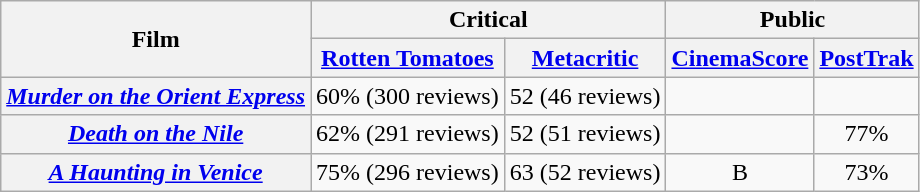<table class="wikitable plainrowheaders sortable" style="text-align: center;">
<tr>
<th rowspan="2" scope="col">Film</th>
<th colspan="2" scope="col">Critical</th>
<th colspan="2" scope="col">Public</th>
</tr>
<tr>
<th scope="col"><a href='#'>Rotten Tomatoes</a></th>
<th scope="col"><a href='#'>Metacritic</a></th>
<th scope="col"><a href='#'>CinemaScore</a></th>
<th scope="col"><a href='#'>PostTrak</a></th>
</tr>
<tr>
<th scope="row"><em><a href='#'>Murder on the Orient Express</a></em></th>
<td>60% (300 reviews)</td>
<td>52 (46 reviews)</td>
<td></td>
<td></td>
</tr>
<tr>
<th scope="row"><em><a href='#'>Death on the Nile</a></em></th>
<td>62% (291 reviews)</td>
<td>52 (51 reviews)</td>
<td></td>
<td>77%</td>
</tr>
<tr>
<th scope="row"><em><a href='#'>A Haunting in Venice</a></em></th>
<td>75% (296 reviews)</td>
<td>63 (52 reviews)</td>
<td>B</td>
<td>73%</td>
</tr>
</table>
